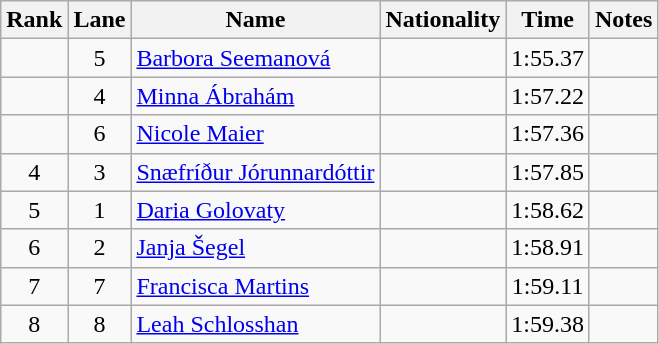<table class="wikitable sortable" style="text-align:center">
<tr>
<th>Rank</th>
<th>Lane</th>
<th>Name</th>
<th>Nationality</th>
<th>Time</th>
<th>Notes</th>
</tr>
<tr>
<td></td>
<td>5</td>
<td align=left><a href='#'>Barbora Seemanová</a></td>
<td align=left></td>
<td>1:55.37</td>
<td></td>
</tr>
<tr>
<td></td>
<td>4</td>
<td align=left><a href='#'>Minna Ábrahám</a></td>
<td align=left></td>
<td>1:57.22</td>
<td></td>
</tr>
<tr>
<td></td>
<td>6</td>
<td align=left><a href='#'>Nicole Maier</a></td>
<td align=left></td>
<td>1:57.36</td>
<td></td>
</tr>
<tr>
<td>4</td>
<td>3</td>
<td align=left><a href='#'>Snæfríður Jórunnardóttir</a></td>
<td align=left></td>
<td>1:57.85</td>
<td></td>
</tr>
<tr>
<td>5</td>
<td>1</td>
<td align=left><a href='#'>Daria Golovaty</a></td>
<td align=left></td>
<td>1:58.62</td>
<td></td>
</tr>
<tr>
<td>6</td>
<td>2</td>
<td align=left><a href='#'>Janja Šegel</a></td>
<td align=left></td>
<td>1:58.91</td>
<td></td>
</tr>
<tr>
<td>7</td>
<td>7</td>
<td align=left><a href='#'>Francisca Martins</a></td>
<td align=left></td>
<td>1:59.11</td>
<td></td>
</tr>
<tr>
<td>8</td>
<td>8</td>
<td align=left><a href='#'>Leah Schlosshan</a></td>
<td align=left></td>
<td>1:59.38</td>
<td></td>
</tr>
</table>
